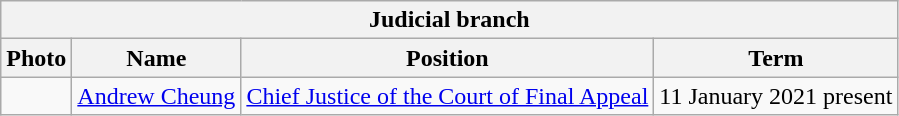<table class="wikitable" style="text-align:center">
<tr>
<th colspan="4">Judicial branch</th>
</tr>
<tr>
<th>Photo</th>
<th>Name</th>
<th>Position</th>
<th>Term</th>
</tr>
<tr>
<td></td>
<td><a href='#'>Andrew Cheung</a></td>
<td><a href='#'>Chief Justice of the Court of Final Appeal</a></td>
<td>11 January 2021  present</td>
</tr>
</table>
